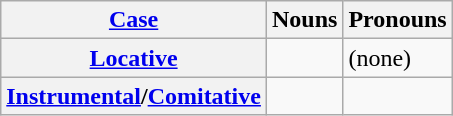<table class="wikitable" border="1">
<tr>
<th><a href='#'>Case</a></th>
<th>Nouns</th>
<th>Pronouns</th>
</tr>
<tr>
<th><a href='#'>Locative</a></th>
<td></td>
<td>(none)</td>
</tr>
<tr>
<th><a href='#'>Instrumental</a>/<a href='#'>Comitative</a></th>
<td></td>
<td></td>
</tr>
</table>
